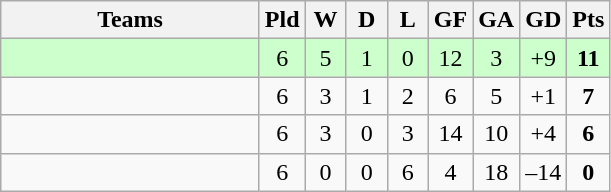<table class="wikitable" style="text-align: center;">
<tr>
<th width=165>Teams</th>
<th width=20>Pld</th>
<th width=20>W</th>
<th width=20>D</th>
<th width=20>L</th>
<th width=20>GF</th>
<th width=20>GA</th>
<th width=20>GD</th>
<th width=20>Pts</th>
</tr>
<tr align=center style="background:#ccffcc;">
<td style="text-align:left;"></td>
<td>6</td>
<td>5</td>
<td>1</td>
<td>0</td>
<td>12</td>
<td>3</td>
<td>+9</td>
<td><strong>11</strong></td>
</tr>
<tr align=center>
<td style="text-align:left;"></td>
<td>6</td>
<td>3</td>
<td>1</td>
<td>2</td>
<td>6</td>
<td>5</td>
<td>+1</td>
<td><strong>7</strong></td>
</tr>
<tr align=center>
<td style="text-align:left;"></td>
<td>6</td>
<td>3</td>
<td>0</td>
<td>3</td>
<td>14</td>
<td>10</td>
<td>+4</td>
<td><strong>6</strong></td>
</tr>
<tr align=center>
<td style="text-align:left;"></td>
<td>6</td>
<td>0</td>
<td>0</td>
<td>6</td>
<td>4</td>
<td>18</td>
<td>–14</td>
<td><strong>0</strong></td>
</tr>
</table>
